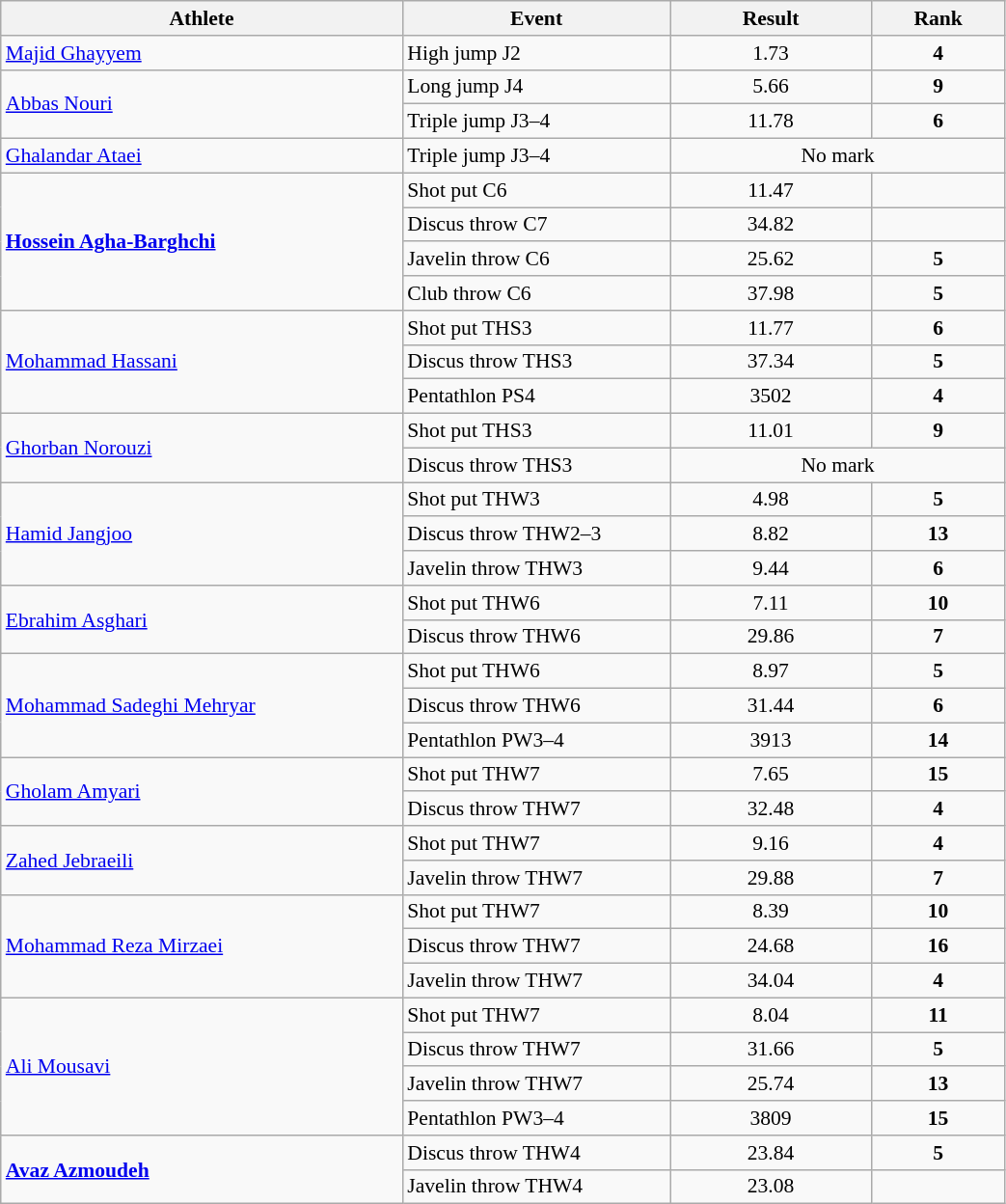<table class="wikitable" width="55%" style="text-align:center; font-size:90%">
<tr>
<th width="30%">Athlete</th>
<th width="20%">Event</th>
<th width="15%">Result</th>
<th width="10%">Rank</th>
</tr>
<tr>
<td align="left"><a href='#'>Majid Ghayyem</a></td>
<td align="left">High jump J2</td>
<td>1.73</td>
<td><strong>4</strong></td>
</tr>
<tr>
<td rowspan="2" align="left"><a href='#'>Abbas Nouri</a></td>
<td align="left">Long jump J4</td>
<td>5.66</td>
<td><strong>9</strong></td>
</tr>
<tr>
<td align="left">Triple jump J3–4</td>
<td>11.78</td>
<td><strong>6</strong></td>
</tr>
<tr>
<td align="left"><a href='#'>Ghalandar Ataei</a></td>
<td align="left">Triple jump J3–4</td>
<td colspan=2>No mark</td>
</tr>
<tr>
<td rowspan="4" align="left"><strong><a href='#'>Hossein Agha-Barghchi</a></strong></td>
<td align="left">Shot put C6</td>
<td>11.47</td>
<td></td>
</tr>
<tr>
<td align="left">Discus throw C7</td>
<td>34.82</td>
<td></td>
</tr>
<tr>
<td align="left">Javelin throw C6</td>
<td>25.62</td>
<td><strong>5</strong></td>
</tr>
<tr>
<td align="left">Club throw C6</td>
<td>37.98</td>
<td><strong>5</strong></td>
</tr>
<tr>
<td rowspan="3" align="left"><a href='#'>Mohammad Hassani</a></td>
<td align="left">Shot put THS3</td>
<td>11.77</td>
<td><strong>6</strong></td>
</tr>
<tr>
<td align="left">Discus throw THS3</td>
<td>37.34</td>
<td><strong>5</strong></td>
</tr>
<tr>
<td align="left">Pentathlon PS4</td>
<td>3502</td>
<td><strong>4</strong></td>
</tr>
<tr>
<td rowspan="2" align="left"><a href='#'>Ghorban Norouzi</a></td>
<td align="left">Shot put THS3</td>
<td>11.01</td>
<td><strong>9</strong></td>
</tr>
<tr>
<td align="left">Discus throw THS3</td>
<td colspan=2 align=center>No mark</td>
</tr>
<tr>
<td rowspan="3" align="left"><a href='#'>Hamid Jangjoo</a></td>
<td align="left">Shot put THW3</td>
<td>4.98</td>
<td><strong>5</strong></td>
</tr>
<tr>
<td align="left">Discus throw THW2–3</td>
<td>8.82</td>
<td><strong>13</strong></td>
</tr>
<tr>
<td align="left">Javelin throw THW3</td>
<td>9.44</td>
<td><strong>6</strong></td>
</tr>
<tr>
<td rowspan="2" align="left"><a href='#'>Ebrahim Asghari</a></td>
<td align="left">Shot put THW6</td>
<td>7.11</td>
<td><strong>10</strong></td>
</tr>
<tr>
<td align="left">Discus throw THW6</td>
<td>29.86</td>
<td><strong>7</strong></td>
</tr>
<tr>
<td rowspan="3" align="left"><a href='#'>Mohammad Sadeghi Mehryar</a></td>
<td align="left">Shot put THW6</td>
<td>8.97</td>
<td><strong>5</strong></td>
</tr>
<tr>
<td align="left">Discus throw THW6</td>
<td>31.44</td>
<td><strong>6</strong></td>
</tr>
<tr>
<td align="left">Pentathlon PW3–4</td>
<td>3913</td>
<td><strong>14</strong></td>
</tr>
<tr>
<td rowspan="2" align="left"><a href='#'>Gholam Amyari</a></td>
<td align="left">Shot put THW7</td>
<td>7.65</td>
<td><strong>15</strong></td>
</tr>
<tr>
<td align="left">Discus throw THW7</td>
<td>32.48</td>
<td><strong>4</strong></td>
</tr>
<tr>
<td rowspan="2" align="left"><a href='#'>Zahed Jebraeili</a></td>
<td align="left">Shot put THW7</td>
<td>9.16</td>
<td><strong>4</strong></td>
</tr>
<tr>
<td align="left">Javelin throw THW7</td>
<td>29.88</td>
<td><strong>7</strong></td>
</tr>
<tr>
<td rowspan="3" align="left"><a href='#'>Mohammad Reza Mirzaei</a></td>
<td align="left">Shot put THW7</td>
<td>8.39</td>
<td><strong>10</strong></td>
</tr>
<tr>
<td align="left">Discus throw THW7</td>
<td>24.68</td>
<td><strong>16</strong></td>
</tr>
<tr>
<td align="left">Javelin throw THW7</td>
<td>34.04</td>
<td><strong>4</strong></td>
</tr>
<tr>
<td rowspan="4" align="left"><a href='#'>Ali Mousavi</a></td>
<td align="left">Shot put THW7</td>
<td>8.04</td>
<td><strong>11</strong></td>
</tr>
<tr>
<td align="left">Discus throw THW7</td>
<td>31.66</td>
<td><strong>5</strong></td>
</tr>
<tr>
<td align="left">Javelin throw THW7</td>
<td>25.74</td>
<td><strong>13</strong></td>
</tr>
<tr>
<td align="left">Pentathlon PW3–4</td>
<td>3809</td>
<td><strong>15</strong></td>
</tr>
<tr>
<td rowspan="2" align="left"><strong><a href='#'>Avaz Azmoudeh</a></strong></td>
<td align="left">Discus throw THW4</td>
<td>23.84</td>
<td><strong>5</strong></td>
</tr>
<tr>
<td align="left">Javelin throw THW4</td>
<td>23.08</td>
<td></td>
</tr>
</table>
